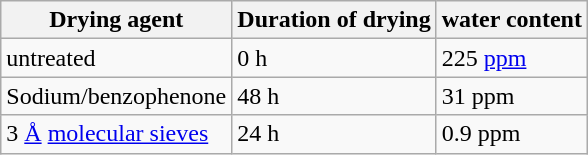<table class="wikitable">
<tr>
<th>Drying agent</th>
<th>Duration of drying</th>
<th>water content</th>
</tr>
<tr>
<td>untreated</td>
<td>0 h</td>
<td>225 <a href='#'>ppm</a></td>
</tr>
<tr>
<td>Sodium/benzophenone</td>
<td>48 h</td>
<td>31 ppm</td>
</tr>
<tr>
<td>3 <a href='#'>Å</a> <a href='#'>molecular sieves</a></td>
<td>24 h</td>
<td>0.9 ppm</td>
</tr>
</table>
